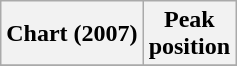<table class="wikitable plainrowheaders" style="text-align:center">
<tr>
<th scope="col">Chart (2007)</th>
<th scope="col">Peak<br>position</th>
</tr>
<tr>
</tr>
</table>
